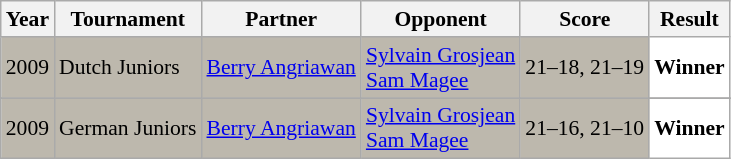<table class="sortable wikitable" style="font-size: 90%;">
<tr>
<th>Year</th>
<th>Tournament</th>
<th>Partner</th>
<th>Opponent</th>
<th>Score</th>
<th>Result</th>
</tr>
<tr style="background:#BDB8AD">
<td align="center">2009</td>
<td align="left">Dutch Juniors</td>
<td align="left"> <a href='#'>Berry Angriawan</a></td>
<td align="left"> <a href='#'>Sylvain Grosjean</a> <br>  <a href='#'>Sam Magee</a></td>
<td align="left">21–18, 21–19</td>
<td style="text-align:left; background:white"> <strong>Winner</strong></td>
</tr>
<tr>
</tr>
<tr style="background:#BDB8AD">
<td align="center">2009</td>
<td align="left">German Juniors</td>
<td align="left"> <a href='#'>Berry Angriawan</a></td>
<td align="left"> <a href='#'>Sylvain Grosjean</a> <br>  <a href='#'>Sam Magee</a></td>
<td align="left">21–16, 21–10</td>
<td style="text-align:left; background:white"> <strong>Winner</strong></td>
</tr>
</table>
